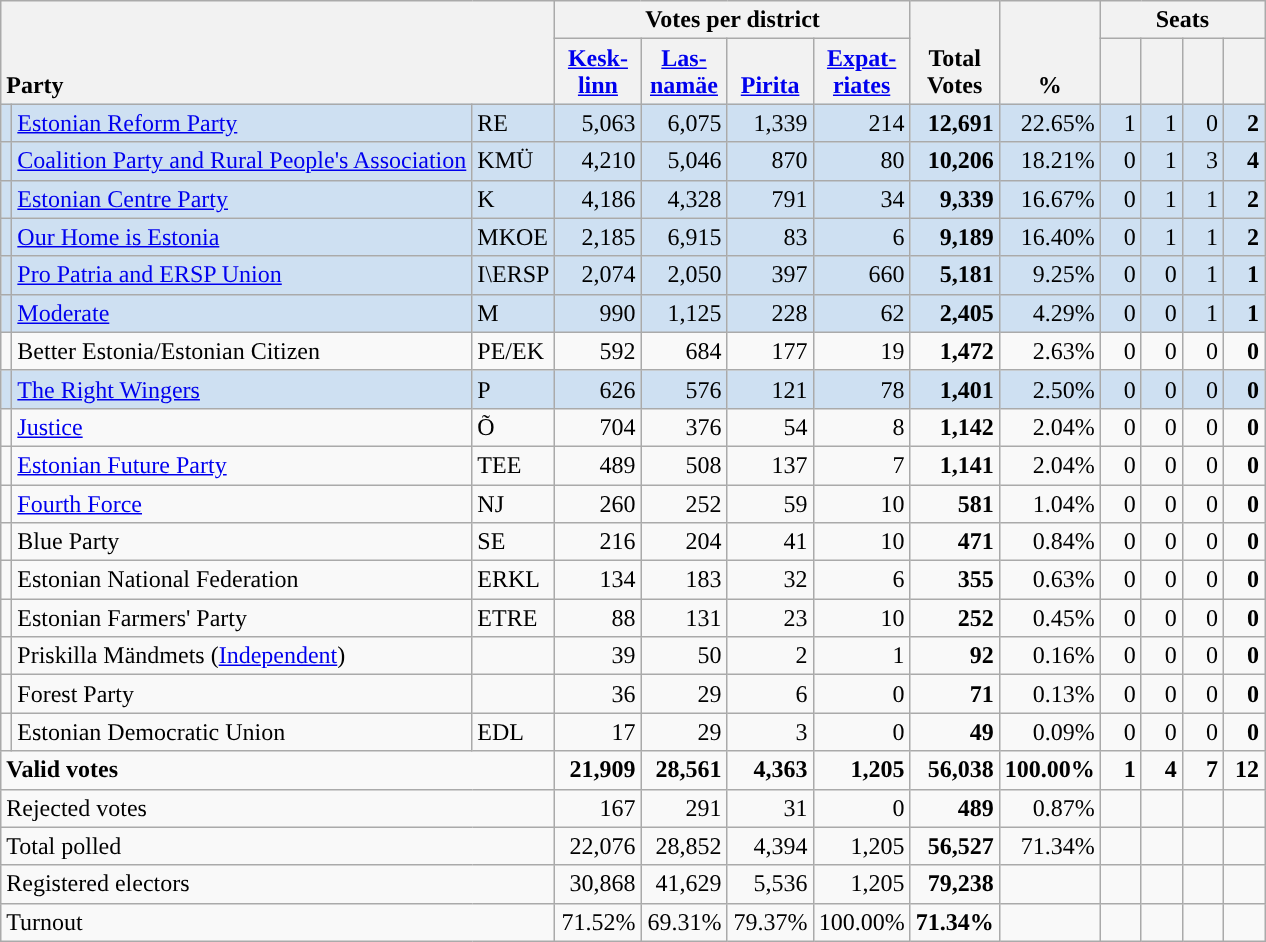<table class="wikitable" border="1" style="text-align:right;">
<tr>
<th style="text-align:left;" valign=bottom rowspan=2 colspan=3>Party</th>
<th colspan=4>Votes per district</th>
<th align=center valign=bottom rowspan=2 width="50">Total Votes</th>
<th align=center valign=bottom rowspan=2 width="50">%</th>
<th colspan=4>Seats</th>
</tr>
<tr>
<th align=center valign=bottom width="50"><a href='#'>Kesk- linn</a></th>
<th align=center valign=bottom width="50"><a href='#'>Las- namäe</a></th>
<th align=center valign=bottom width="50"><a href='#'>Pirita</a></th>
<th align=center valign=bottom width="50"><a href='#'>Expat- riates</a></th>
<th align=center valign=bottom width="20"><small></small></th>
<th align=center valign=bottom width="20"><small></small></th>
<th align=center valign=bottom width="20"><small></small></th>
<th align=center valign=bottom width="20"><small></small></th>
</tr>
<tr style="background:#CEE0F2;">
<td style="background:"></td>
<td align=left><a href='#'>Estonian Reform Party</a></td>
<td align=left>RE</td>
<td>5,063</td>
<td>6,075</td>
<td>1,339</td>
<td>214</td>
<td><strong>12,691</strong></td>
<td>22.65%</td>
<td>1</td>
<td>1</td>
<td>0</td>
<td><strong>2</strong></td>
</tr>
<tr style="background:#CEE0F2;">
<td style="background:"></td>
<td align=left><a href='#'>Coalition Party and Rural People's Association</a></td>
<td align=left>KMÜ</td>
<td>4,210</td>
<td>5,046</td>
<td>870</td>
<td>80</td>
<td><strong>10,206</strong></td>
<td>18.21%</td>
<td>0</td>
<td>1</td>
<td>3</td>
<td><strong>4</strong></td>
</tr>
<tr style="background:#CEE0F2;">
<td style="background:"></td>
<td align=left><a href='#'>Estonian Centre Party</a></td>
<td align=left>K</td>
<td>4,186</td>
<td>4,328</td>
<td>791</td>
<td>34</td>
<td><strong>9,339</strong></td>
<td>16.67%</td>
<td>0</td>
<td>1</td>
<td>1</td>
<td><strong>2</strong></td>
</tr>
<tr style="background:#CEE0F2;">
<td style="background:"></td>
<td align=left><a href='#'>Our Home is Estonia</a></td>
<td align=left>MKOE</td>
<td>2,185</td>
<td>6,915</td>
<td>83</td>
<td>6</td>
<td><strong>9,189</strong></td>
<td>16.40%</td>
<td>0</td>
<td>1</td>
<td>1</td>
<td><strong>2</strong></td>
</tr>
<tr style="background:#CEE0F2;">
<td style="background:"></td>
<td align=left><a href='#'>Pro Patria and ERSP Union</a></td>
<td align=left>I\ERSP</td>
<td>2,074</td>
<td>2,050</td>
<td>397</td>
<td>660</td>
<td><strong>5,181</strong></td>
<td>9.25%</td>
<td>0</td>
<td>0</td>
<td>1</td>
<td><strong>1</strong></td>
</tr>
<tr style="background:#CEE0F2;">
<td style="background:"></td>
<td align=left><a href='#'>Moderate</a></td>
<td align=left>M</td>
<td>990</td>
<td>1,125</td>
<td>228</td>
<td>62</td>
<td><strong>2,405</strong></td>
<td>4.29%</td>
<td>0</td>
<td>0</td>
<td>1</td>
<td><strong>1</strong></td>
</tr>
<tr>
<td></td>
<td align=left>Better Estonia/Estonian Citizen</td>
<td align=left>PE/EK</td>
<td>592</td>
<td>684</td>
<td>177</td>
<td>19</td>
<td><strong>1,472</strong></td>
<td>2.63%</td>
<td>0</td>
<td>0</td>
<td>0</td>
<td><strong>0</strong></td>
</tr>
<tr style="background:#CEE0F2;">
<td></td>
<td align=left><a href='#'>The Right Wingers</a></td>
<td align=left>P</td>
<td>626</td>
<td>576</td>
<td>121</td>
<td>78</td>
<td><strong>1,401</strong></td>
<td>2.50%</td>
<td>0</td>
<td>0</td>
<td>0</td>
<td><strong>0</strong></td>
</tr>
<tr>
<td style="background:"></td>
<td align=left><a href='#'>Justice</a></td>
<td align=left>Õ</td>
<td>704</td>
<td>376</td>
<td>54</td>
<td>8</td>
<td><strong>1,142</strong></td>
<td>2.04%</td>
<td>0</td>
<td>0</td>
<td>0</td>
<td><strong>0</strong></td>
</tr>
<tr>
<td style="background:"></td>
<td align=left><a href='#'>Estonian Future Party</a></td>
<td align=left>TEE</td>
<td>489</td>
<td>508</td>
<td>137</td>
<td>7</td>
<td><strong>1,141</strong></td>
<td>2.04%</td>
<td>0</td>
<td>0</td>
<td>0</td>
<td><strong>0</strong></td>
</tr>
<tr>
<td style="background:"></td>
<td align=left><a href='#'>Fourth Force</a></td>
<td align=left>NJ</td>
<td>260</td>
<td>252</td>
<td>59</td>
<td>10</td>
<td><strong>581</strong></td>
<td>1.04%</td>
<td>0</td>
<td>0</td>
<td>0</td>
<td><strong>0</strong></td>
</tr>
<tr>
<td></td>
<td align=left>Blue Party</td>
<td align=left>SE</td>
<td>216</td>
<td>204</td>
<td>41</td>
<td>10</td>
<td><strong>471</strong></td>
<td>0.84%</td>
<td>0</td>
<td>0</td>
<td>0</td>
<td><strong>0</strong></td>
</tr>
<tr>
<td></td>
<td align=left>Estonian National Federation</td>
<td align=left>ERKL</td>
<td>134</td>
<td>183</td>
<td>32</td>
<td>6</td>
<td><strong>355</strong></td>
<td>0.63%</td>
<td>0</td>
<td>0</td>
<td>0</td>
<td><strong>0</strong></td>
</tr>
<tr>
<td></td>
<td align=left>Estonian Farmers' Party</td>
<td align=left>ETRE</td>
<td>88</td>
<td>131</td>
<td>23</td>
<td>10</td>
<td><strong>252</strong></td>
<td>0.45%</td>
<td>0</td>
<td>0</td>
<td>0</td>
<td><strong>0</strong></td>
</tr>
<tr>
<td style="background:"></td>
<td align=left>Priskilla Mändmets (<a href='#'>Independent</a>)</td>
<td></td>
<td>39</td>
<td>50</td>
<td>2</td>
<td>1</td>
<td><strong>92</strong></td>
<td>0.16%</td>
<td>0</td>
<td>0</td>
<td>0</td>
<td><strong>0</strong></td>
</tr>
<tr>
<td></td>
<td align=left>Forest Party</td>
<td></td>
<td>36</td>
<td>29</td>
<td>6</td>
<td>0</td>
<td><strong>71</strong></td>
<td>0.13%</td>
<td>0</td>
<td>0</td>
<td>0</td>
<td><strong>0</strong></td>
</tr>
<tr>
<td></td>
<td align=left>Estonian Democratic Union</td>
<td align=left>EDL</td>
<td>17</td>
<td>29</td>
<td>3</td>
<td>0</td>
<td><strong>49</strong></td>
<td>0.09%</td>
<td>0</td>
<td>0</td>
<td>0</td>
<td><strong>0</strong></td>
</tr>
<tr style="font-weight:bold">
<td align=left colspan=3>Valid votes</td>
<td>21,909</td>
<td>28,561</td>
<td>4,363</td>
<td>1,205</td>
<td>56,038</td>
<td>100.00%</td>
<td>1</td>
<td>4</td>
<td>7</td>
<td>12</td>
</tr>
<tr>
<td align=left colspan=3>Rejected votes</td>
<td>167</td>
<td>291</td>
<td>31</td>
<td>0</td>
<td><strong>489</strong></td>
<td>0.87%</td>
<td></td>
<td></td>
<td></td>
<td></td>
</tr>
<tr>
<td align=left colspan=3>Total polled</td>
<td>22,076</td>
<td>28,852</td>
<td>4,394</td>
<td>1,205</td>
<td><strong>56,527</strong></td>
<td>71.34%</td>
<td></td>
<td></td>
<td></td>
<td></td>
</tr>
<tr>
<td align=left colspan=3>Registered electors</td>
<td>30,868</td>
<td>41,629</td>
<td>5,536</td>
<td>1,205</td>
<td><strong>79,238</strong></td>
<td></td>
<td></td>
<td></td>
<td></td>
<td></td>
</tr>
<tr>
<td align=left colspan=3>Turnout</td>
<td>71.52%</td>
<td>69.31%</td>
<td>79.37%</td>
<td>100.00%</td>
<td><strong>71.34%</strong></td>
<td></td>
<td></td>
<td></td>
<td></td>
<td></td>
</tr>
</table>
